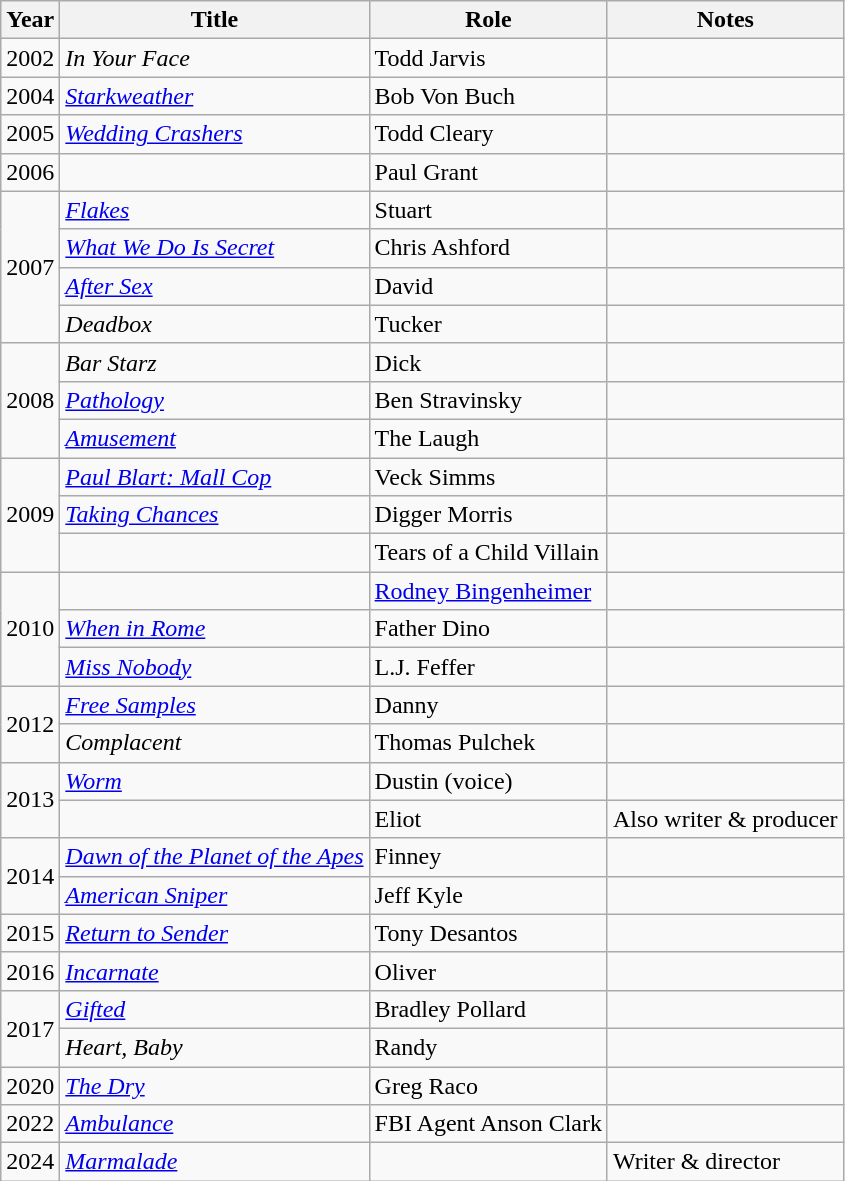<table class="wikitable sortable">
<tr>
<th>Year</th>
<th>Title</th>
<th>Role</th>
<th class="unsortable">Notes</th>
</tr>
<tr>
<td>2002</td>
<td><em>In Your Face</em></td>
<td>Todd Jarvis</td>
<td></td>
</tr>
<tr>
<td>2004</td>
<td><em><a href='#'>Starkweather</a></em></td>
<td>Bob Von Buch</td>
<td></td>
</tr>
<tr>
<td>2005</td>
<td><em><a href='#'>Wedding Crashers</a></em></td>
<td>Todd Cleary</td>
<td></td>
</tr>
<tr>
<td>2006</td>
<td><em></em></td>
<td>Paul Grant</td>
<td></td>
</tr>
<tr>
<td rowspan="4">2007</td>
<td><em><a href='#'>Flakes</a></em></td>
<td>Stuart</td>
<td></td>
</tr>
<tr>
<td><em><a href='#'>What We Do Is Secret</a></em></td>
<td>Chris Ashford</td>
<td></td>
</tr>
<tr>
<td><em><a href='#'>After Sex</a></em></td>
<td>David</td>
<td></td>
</tr>
<tr>
<td><em>Deadbox</em></td>
<td>Tucker</td>
<td></td>
</tr>
<tr>
<td rowspan="3">2008</td>
<td><em>Bar Starz</em></td>
<td>Dick</td>
<td></td>
</tr>
<tr>
<td><em><a href='#'>Pathology</a></em></td>
<td>Ben Stravinsky</td>
<td></td>
</tr>
<tr>
<td><em><a href='#'>Amusement</a></em></td>
<td>The Laugh</td>
<td></td>
</tr>
<tr>
<td rowspan="3">2009</td>
<td><em><a href='#'>Paul Blart: Mall Cop</a></em></td>
<td>Veck Simms</td>
<td></td>
</tr>
<tr>
<td><em><a href='#'>Taking Chances</a></em></td>
<td>Digger Morris</td>
<td></td>
</tr>
<tr>
<td><em></em></td>
<td>Tears of a Child Villain</td>
<td></td>
</tr>
<tr>
<td rowspan="3">2010</td>
<td><em></em></td>
<td><a href='#'>Rodney Bingenheimer</a></td>
<td></td>
</tr>
<tr>
<td><em><a href='#'>When in Rome</a></em></td>
<td>Father Dino</td>
<td></td>
</tr>
<tr>
<td><em><a href='#'>Miss Nobody</a></em></td>
<td>L.J. Feffer</td>
<td></td>
</tr>
<tr>
<td rowspan="2">2012</td>
<td><em><a href='#'>Free Samples</a></em></td>
<td>Danny</td>
<td></td>
</tr>
<tr>
<td><em>Complacent</em></td>
<td>Thomas Pulchek</td>
<td></td>
</tr>
<tr>
<td rowspan="2">2013</td>
<td><em><a href='#'>Worm</a></em></td>
<td>Dustin (voice)</td>
<td></td>
</tr>
<tr>
<td><em></em></td>
<td>Eliot</td>
<td>Also writer & producer</td>
</tr>
<tr>
<td rowspan="2">2014</td>
<td><em><a href='#'>Dawn of the Planet of the Apes</a></em></td>
<td>Finney</td>
<td></td>
</tr>
<tr>
<td><em><a href='#'>American Sniper</a></em></td>
<td>Jeff Kyle</td>
<td></td>
</tr>
<tr>
<td>2015</td>
<td><em><a href='#'>Return to Sender</a></em></td>
<td>Tony Desantos</td>
<td></td>
</tr>
<tr>
<td>2016</td>
<td><em><a href='#'>Incarnate</a></em></td>
<td>Oliver</td>
<td></td>
</tr>
<tr>
<td rowspan="2">2017</td>
<td><em><a href='#'>Gifted</a></em></td>
<td>Bradley Pollard</td>
<td></td>
</tr>
<tr>
<td><em>Heart, Baby</em></td>
<td>Randy</td>
<td></td>
</tr>
<tr>
<td>2020</td>
<td><em><a href='#'>The Dry</a></em></td>
<td>Greg Raco</td>
<td></td>
</tr>
<tr>
<td>2022</td>
<td><em><a href='#'>Ambulance</a></em></td>
<td>FBI Agent Anson Clark</td>
<td></td>
</tr>
<tr>
<td>2024</td>
<td><em><a href='#'>Marmalade</a></em></td>
<td></td>
<td>Writer & director</td>
</tr>
</table>
